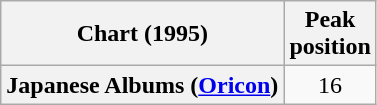<table class="wikitable plainrowheaders" style="text-align:center">
<tr>
<th scope="col">Chart (1995)</th>
<th scope="col">Peak<br> position</th>
</tr>
<tr>
<th scope="row">Japanese Albums (<a href='#'>Oricon</a>)</th>
<td>16</td>
</tr>
</table>
